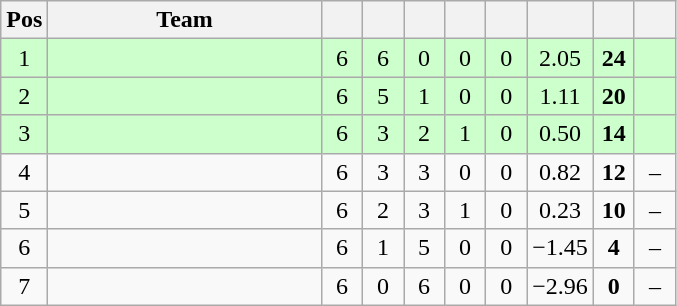<table class="wikitable" style="text-align:center">
<tr>
<th>Pos</th>
<th width=175>Team</th>
<th width=20></th>
<th width=20></th>
<th width=20></th>
<th width=20></th>
<th width=20></th>
<th width=20></th>
<th width=20></th>
<th width=20></th>
</tr>
<tr bgcolor="#cfc">
<td>1</td>
<td align="left"></td>
<td>6</td>
<td>6</td>
<td>0</td>
<td>0</td>
<td>0</td>
<td>2.05</td>
<td><strong>24</strong></td>
<td></td>
</tr>
<tr bgcolor="#cfc">
<td>2</td>
<td align="left"></td>
<td>6</td>
<td>5</td>
<td>1</td>
<td>0</td>
<td>0</td>
<td>1.11</td>
<td><strong>20</strong></td>
<td></td>
</tr>
<tr bgcolor="#cfc">
<td>3</td>
<td align="left"></td>
<td>6</td>
<td>3</td>
<td>2</td>
<td>1</td>
<td>0</td>
<td>0.50</td>
<td><strong>14</strong></td>
<td></td>
</tr>
<tr>
<td>4</td>
<td align="left"></td>
<td>6</td>
<td>3</td>
<td>3</td>
<td>0</td>
<td>0</td>
<td>0.82</td>
<td><strong>12</strong></td>
<td>–</td>
</tr>
<tr>
<td>5</td>
<td align="left"></td>
<td>6</td>
<td>2</td>
<td>3</td>
<td>1</td>
<td>0</td>
<td>0.23</td>
<td><strong>10</strong></td>
<td>–</td>
</tr>
<tr>
<td>6</td>
<td align="left"></td>
<td>6</td>
<td>1</td>
<td>5</td>
<td>0</td>
<td>0</td>
<td>−1.45</td>
<td><strong>4</strong></td>
<td>–</td>
</tr>
<tr>
<td>7</td>
<td align="left"></td>
<td>6</td>
<td>0</td>
<td>6</td>
<td>0</td>
<td>0</td>
<td>−2.96</td>
<td><strong>0</strong></td>
<td>–</td>
</tr>
</table>
